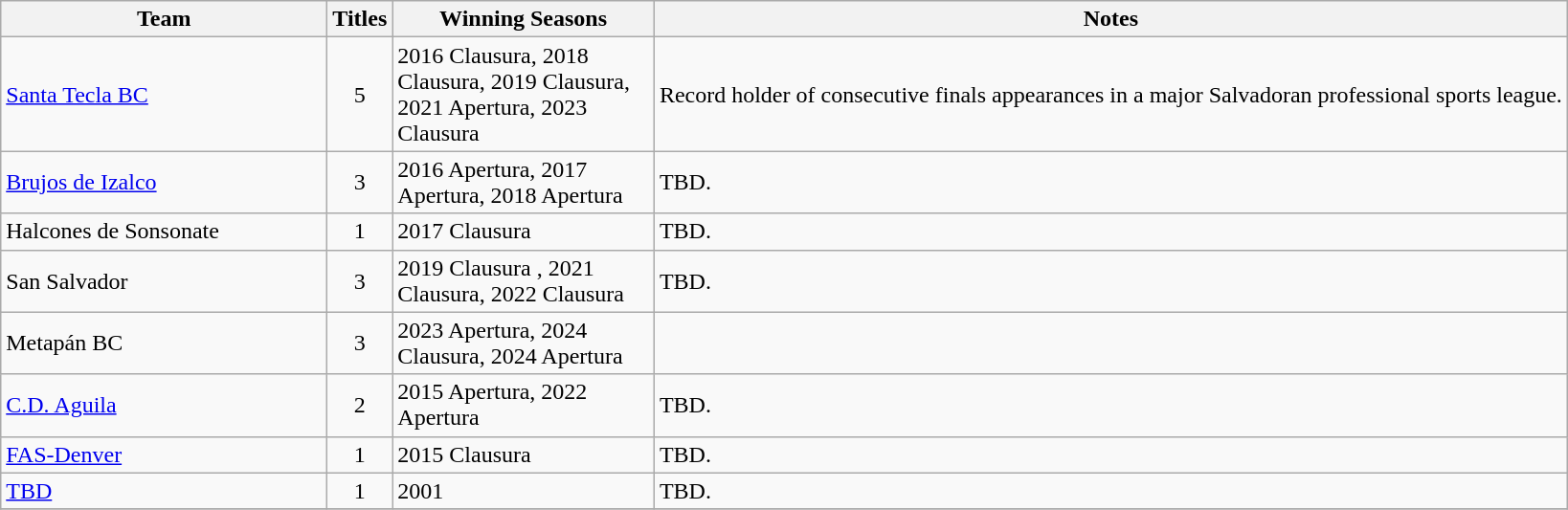<table class="wikitable">
<tr>
<th width="220">Team</th>
<th width="25">Titles</th>
<th width="175">Winning Seasons</th>
<th>Notes</th>
</tr>
<tr>
<td><a href='#'>Santa Tecla BC</a></td>
<td align="center">5</td>
<td>2016 Clausura, 2018 Clausura, 2019 Clausura, 2021 Apertura, 2023 Clausura</td>
<td>Record holder of consecutive finals appearances in a major Salvadoran professional sports league.</td>
</tr>
<tr>
<td><a href='#'>Brujos de Izalco</a></td>
<td align="center">3</td>
<td>2016 Apertura, 2017 Apertura, 2018 Apertura</td>
<td>TBD.</td>
</tr>
<tr>
<td>Halcones de Sonsonate</td>
<td align="center">1</td>
<td>2017 Clausura</td>
<td>TBD.</td>
</tr>
<tr>
<td>San Salvador</td>
<td align="center">3</td>
<td>2019 Clausura , 2021 Clausura, 2022 Clausura</td>
<td>TBD.</td>
</tr>
<tr>
<td>Metapán BC</td>
<td align="center">3</td>
<td>2023 Apertura, 2024 Clausura, 2024 Apertura</td>
<td></td>
</tr>
<tr>
<td><a href='#'>C.D. Aguila</a></td>
<td align="center">2</td>
<td>2015 Apertura, 2022 Apertura</td>
<td>TBD.</td>
</tr>
<tr>
<td><a href='#'>FAS-Denver</a></td>
<td align="center">1</td>
<td>2015 Clausura</td>
<td>TBD.</td>
</tr>
<tr>
<td><a href='#'>TBD</a></td>
<td align="center">1</td>
<td>2001</td>
<td>TBD.</td>
</tr>
<tr>
</tr>
</table>
